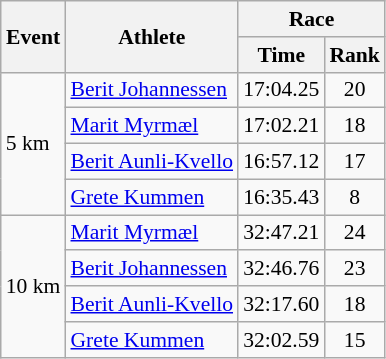<table class="wikitable" border="1" style="font-size:90%">
<tr>
<th rowspan=2>Event</th>
<th rowspan=2>Athlete</th>
<th colspan=2>Race</th>
</tr>
<tr>
<th>Time</th>
<th>Rank</th>
</tr>
<tr>
<td rowspan=4>5 km</td>
<td><a href='#'>Berit Johannessen</a></td>
<td align=center>17:04.25</td>
<td align=center>20</td>
</tr>
<tr>
<td><a href='#'>Marit Myrmæl</a></td>
<td align=center>17:02.21</td>
<td align=center>18</td>
</tr>
<tr>
<td><a href='#'>Berit Aunli-Kvello</a></td>
<td align=center>16:57.12</td>
<td align=center>17</td>
</tr>
<tr>
<td><a href='#'>Grete Kummen</a></td>
<td align=center>16:35.43</td>
<td align=center>8</td>
</tr>
<tr>
<td rowspan=4>10 km</td>
<td><a href='#'>Marit Myrmæl</a></td>
<td align=center>32:47.21</td>
<td align=center>24</td>
</tr>
<tr>
<td><a href='#'>Berit Johannessen</a></td>
<td align=center>32:46.76</td>
<td align=center>23</td>
</tr>
<tr>
<td><a href='#'>Berit Aunli-Kvello</a></td>
<td align=center>32:17.60</td>
<td align=center>18</td>
</tr>
<tr>
<td><a href='#'>Grete Kummen</a></td>
<td align=center>32:02.59</td>
<td align=center>15</td>
</tr>
</table>
